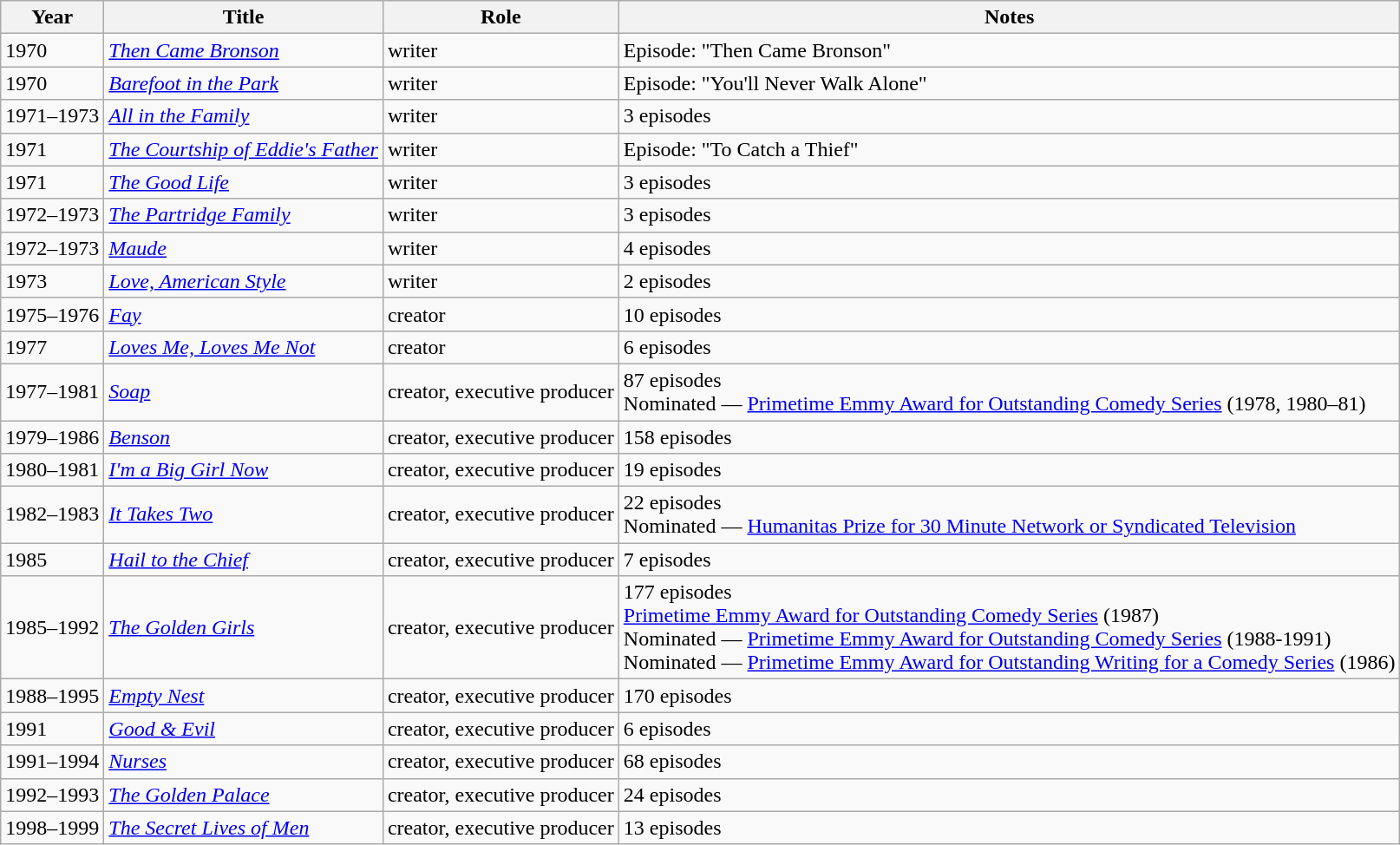<table class="wikitable sortable">
<tr>
<th>Year</th>
<th>Title</th>
<th>Role</th>
<th class="unsortable">Notes</th>
</tr>
<tr>
<td>1970</td>
<td><em><a href='#'>Then Came Bronson</a></em></td>
<td>writer</td>
<td>Episode: "Then Came Bronson"</td>
</tr>
<tr>
<td>1970</td>
<td><em><a href='#'>Barefoot in the Park</a></em></td>
<td>writer</td>
<td>Episode: "You'll Never Walk Alone"</td>
</tr>
<tr>
<td>1971–1973</td>
<td><em><a href='#'>All in the Family</a></em></td>
<td>writer</td>
<td>3 episodes</td>
</tr>
<tr>
<td>1971</td>
<td><em><a href='#'>The Courtship of Eddie's Father</a></em></td>
<td>writer</td>
<td>Episode: "To Catch a Thief"</td>
</tr>
<tr>
<td>1971</td>
<td><em><a href='#'>The Good Life</a></em></td>
<td>writer</td>
<td>3 episodes</td>
</tr>
<tr>
<td>1972–1973</td>
<td><em><a href='#'>The Partridge Family</a> </em></td>
<td>writer</td>
<td>3 episodes</td>
</tr>
<tr>
<td>1972–1973</td>
<td><em><a href='#'>Maude</a></em></td>
<td>writer</td>
<td>4 episodes</td>
</tr>
<tr>
<td>1973</td>
<td><em><a href='#'>Love, American Style</a></em></td>
<td>writer</td>
<td>2 episodes</td>
</tr>
<tr>
<td>1975–1976</td>
<td><em><a href='#'>Fay</a></em></td>
<td>creator</td>
<td>10 episodes</td>
</tr>
<tr>
<td>1977</td>
<td><em><a href='#'>Loves Me, Loves Me Not</a></em></td>
<td>creator</td>
<td>6 episodes</td>
</tr>
<tr>
<td>1977–1981</td>
<td><em><a href='#'>Soap</a></em></td>
<td>creator, executive producer</td>
<td>87 episodes<br>Nominated — <a href='#'>Primetime Emmy Award for Outstanding Comedy Series</a> (1978, 1980–81)</td>
</tr>
<tr>
<td>1979–1986</td>
<td><em><a href='#'>Benson</a></em></td>
<td>creator, executive producer</td>
<td>158 episodes</td>
</tr>
<tr>
<td>1980–1981</td>
<td><em><a href='#'>I'm a Big Girl Now</a></em></td>
<td>creator, executive producer</td>
<td>19 episodes</td>
</tr>
<tr>
<td>1982–1983</td>
<td><em><a href='#'>It Takes Two</a></em></td>
<td>creator, executive producer</td>
<td>22 episodes<br>Nominated — <a href='#'>Humanitas Prize for 30 Minute Network or Syndicated Television</a></td>
</tr>
<tr>
<td>1985</td>
<td><em><a href='#'>Hail to the Chief</a> </em></td>
<td>creator, executive producer</td>
<td>7 episodes</td>
</tr>
<tr>
<td>1985–1992</td>
<td><em><a href='#'>The Golden Girls</a></em></td>
<td>creator, executive producer</td>
<td>177 episodes<br><a href='#'>Primetime Emmy Award for Outstanding Comedy Series</a> (1987)<br>Nominated — <a href='#'>Primetime Emmy Award for Outstanding Comedy Series</a> (1988-1991)<br>Nominated — <a href='#'>Primetime Emmy Award for Outstanding Writing for a Comedy Series</a> (1986)</td>
</tr>
<tr>
<td>1988–1995</td>
<td><em><a href='#'>Empty Nest</a></em></td>
<td>creator, executive producer</td>
<td>170 episodes</td>
</tr>
<tr>
<td>1991</td>
<td><em><a href='#'>Good & Evil</a> </em></td>
<td>creator, executive producer</td>
<td>6 episodes</td>
</tr>
<tr>
<td>1991–1994</td>
<td><em><a href='#'>Nurses</a></em></td>
<td>creator, executive producer</td>
<td>68 episodes</td>
</tr>
<tr>
<td>1992–1993</td>
<td><em><a href='#'>The Golden Palace</a></em></td>
<td>creator, executive producer</td>
<td>24 episodes</td>
</tr>
<tr>
<td>1998–1999</td>
<td><em><a href='#'>The Secret Lives of Men</a></em></td>
<td>creator, executive producer</td>
<td>13 episodes</td>
</tr>
</table>
